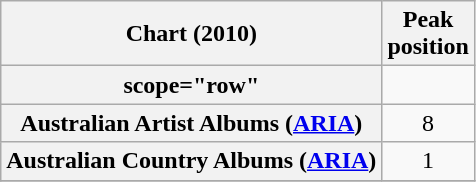<table class="wikitable sortable plainrowheaders">
<tr>
<th scope="col">Chart (2010)</th>
<th scope="col">Peak<br>position</th>
</tr>
<tr>
<th>scope="row"</th>
</tr>
<tr>
<th scope="row">Australian Artist Albums (<a href='#'>ARIA</a>)</th>
<td align="center">8</td>
</tr>
<tr>
<th scope="row">Australian Country Albums (<a href='#'>ARIA</a>)</th>
<td align="center">1</td>
</tr>
<tr>
</tr>
</table>
